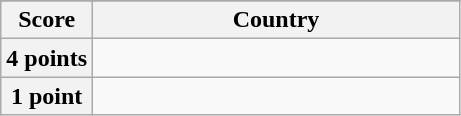<table class="wikitable">
<tr>
</tr>
<tr>
<th scope="col" width="20%">Score</th>
<th scope="col">Country</th>
</tr>
<tr>
<th scope="row">4 points</th>
<td></td>
</tr>
<tr>
<th scope="row">1 point</th>
<td></td>
</tr>
</table>
